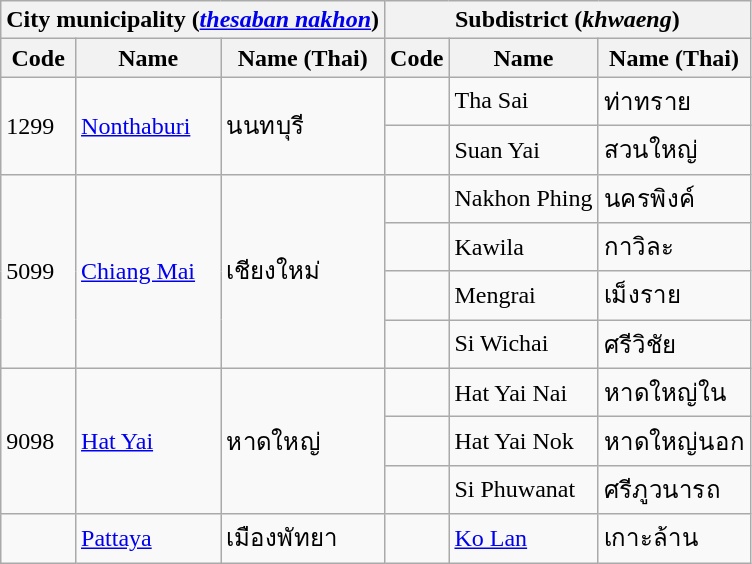<table class="wikitable">
<tr>
<th colspan="3">City municipality (<em><a href='#'>thesaban nakhon</a></em>)</th>
<th colspan="3">Subdistrict (<em>khwaeng</em>)</th>
</tr>
<tr>
<th>Code</th>
<th>Name</th>
<th>Name (Thai)</th>
<th>Code</th>
<th>Name</th>
<th>Name (Thai)</th>
</tr>
<tr>
<td rowspan="2">1299</td>
<td rowspan="2"><a href='#'>Nonthaburi</a></td>
<td rowspan="2">นนทบุรี</td>
<td></td>
<td>Tha Sai</td>
<td>ท่าทราย</td>
</tr>
<tr>
<td></td>
<td>Suan Yai</td>
<td>สวนใหญ่</td>
</tr>
<tr>
<td rowspan="4">5099</td>
<td rowspan="4"><a href='#'>Chiang Mai</a></td>
<td rowspan="4">เชียงใหม่</td>
<td></td>
<td>Nakhon Phing</td>
<td>นครพิงค์</td>
</tr>
<tr>
<td></td>
<td>Kawila</td>
<td>กาวิละ</td>
</tr>
<tr>
<td></td>
<td>Mengrai</td>
<td>เม็งราย</td>
</tr>
<tr>
<td></td>
<td>Si Wichai</td>
<td>ศรีวิชัย</td>
</tr>
<tr>
<td rowspan="3">9098</td>
<td rowspan="3"><a href='#'>Hat Yai</a></td>
<td rowspan="3">หาดใหญ่</td>
<td></td>
<td>Hat Yai Nai</td>
<td>หาดใหญ่ใน</td>
</tr>
<tr>
<td></td>
<td>Hat Yai Nok</td>
<td>หาดใหญ่นอก</td>
</tr>
<tr>
<td></td>
<td>Si Phuwanat</td>
<td>ศรีภูวนารถ</td>
</tr>
<tr>
<td></td>
<td><a href='#'>Pattaya</a></td>
<td>เมืองพัทยา</td>
<td></td>
<td><a href='#'>Ko Lan</a></td>
<td>เกาะล้าน</td>
</tr>
</table>
